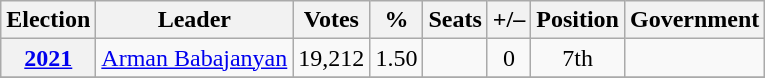<table class="wikitable" style="text-align: center;">
<tr>
<th>Election</th>
<th>Leader</th>
<th>Votes</th>
<th>%</th>
<th>Seats</th>
<th>+/–</th>
<th>Position</th>
<th>Government</th>
</tr>
<tr>
<th rowspan="1"><a href='#'>2021</a></th>
<td rowspan="1"><a href='#'>Arman Babajanyan</a></td>
<td rowspan="1">19,212</td>
<td rowspan="1">1.50</td>
<td rowspan="1"></td>
<td rowspan="1"> 0</td>
<td rowspan="1"> 7th</td>
<td></td>
</tr>
<tr>
</tr>
</table>
